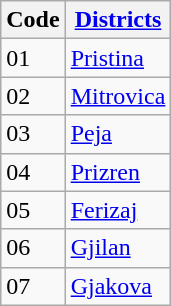<table class=wikitable>
<tr>
<th>Code</th>
<th><a href='#'>Districts</a></th>
</tr>
<tr>
<td>01</td>
<td><a href='#'>Pristina</a></td>
</tr>
<tr>
<td>02</td>
<td><a href='#'>Mitrovica</a></td>
</tr>
<tr>
<td>03</td>
<td><a href='#'>Peja</a></td>
</tr>
<tr>
<td>04</td>
<td><a href='#'>Prizren</a></td>
</tr>
<tr>
<td>05</td>
<td><a href='#'>Ferizaj</a></td>
</tr>
<tr>
<td>06</td>
<td><a href='#'>Gjilan</a></td>
</tr>
<tr>
<td>07</td>
<td><a href='#'>Gjakova</a></td>
</tr>
</table>
